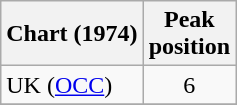<table class="wikitable">
<tr>
<th align="left">Chart (1974)</th>
<th align="left">Peak<br>position</th>
</tr>
<tr>
<td>UK (<a href='#'>OCC</a>)</td>
<td style="text-align:center;">6</td>
</tr>
<tr>
</tr>
</table>
